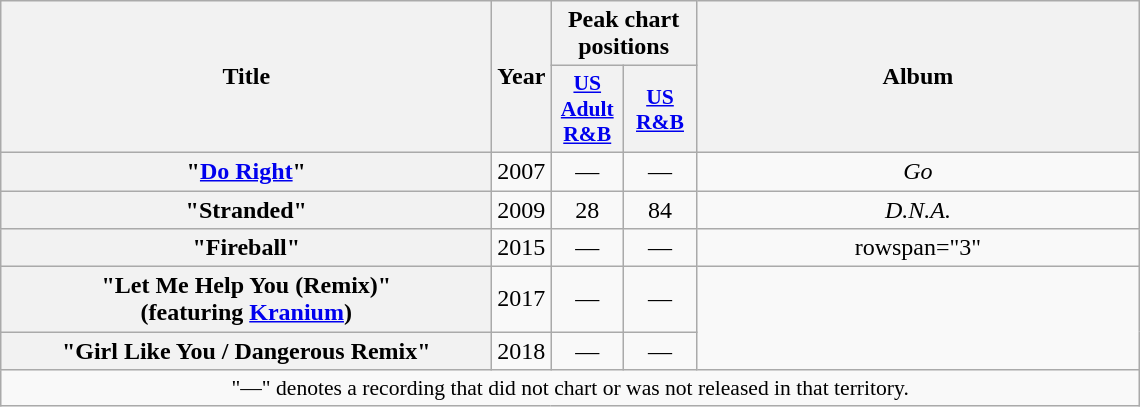<table class="wikitable plainrowheaders" style="text-align:center;" border="1">
<tr>
<th scope="col" rowspan="2" style="width:20em;">Title</th>
<th scope="col" rowspan="2">Year</th>
<th scope="col" colspan="2">Peak chart positions</th>
<th scope="col" rowspan="2" style="width:18em;">Album</th>
</tr>
<tr>
<th scope="col"style="width:2.9em;font-size:90%;"><a href='#'>US Adult R&B</a><br></th>
<th scope="col" style="width:2.9em;font-size:90%;"><a href='#'>US<br>R&B</a><br></th>
</tr>
<tr>
<th scope="row">"<a href='#'>Do Right</a>"</th>
<td>2007</td>
<td>—</td>
<td>—</td>
<td><em>Go</em></td>
</tr>
<tr>
<th scope="row">"Stranded"</th>
<td>2009</td>
<td>28</td>
<td>84</td>
<td><em>D.N.A.</em></td>
</tr>
<tr>
<th scope="row">"Fireball"</th>
<td>2015</td>
<td>—</td>
<td>—</td>
<td>rowspan="3" </td>
</tr>
<tr>
<th scope="row">"Let Me Help You (Remix)"<br><span>(featuring <a href='#'>Kranium</a>)</span></th>
<td>2017</td>
<td>—</td>
<td>—</td>
</tr>
<tr>
<th scope="row">"Girl Like You / Dangerous Remix"</th>
<td>2018</td>
<td>—</td>
<td>—</td>
</tr>
<tr>
<td colspan="5" style="font-size:90%">"—" denotes a recording that did not chart or was not released in that territory.</td>
</tr>
</table>
